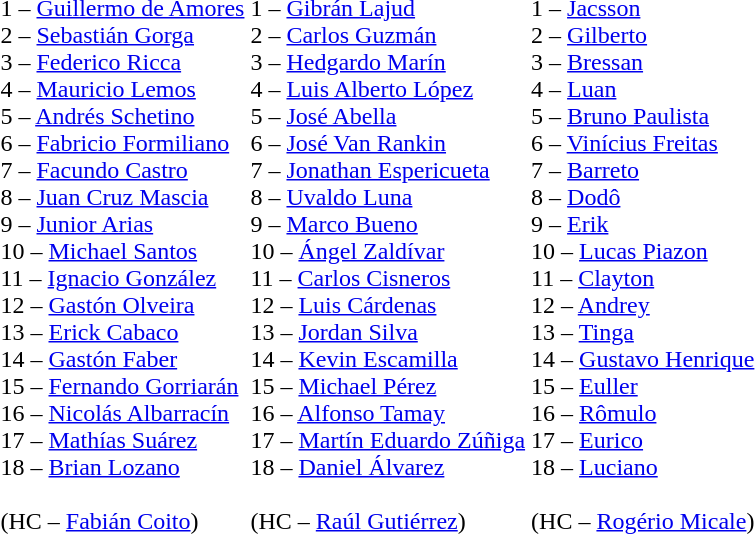<table>
<tr>
<td></td>
<td><br><br>1 – <a href='#'>Guillermo de Amores</a><br>
2 – <a href='#'>Sebastián Gorga</a><br>
3 – <a href='#'>Federico Ricca</a><br>
4 – <a href='#'>Mauricio Lemos</a><br>
5 – <a href='#'>Andrés Schetino</a><br>
6 – <a href='#'>Fabricio Formiliano</a><br>
7 – <a href='#'>Facundo Castro</a><br>
8 – <a href='#'>Juan Cruz Mascia</a><br>
9 – <a href='#'>Junior Arias</a><br>
10 – <a href='#'>Michael Santos</a><br>
11 – <a href='#'>Ignacio González</a><br>
12 – <a href='#'>Gastón Olveira</a><br>
13 – <a href='#'>Erick Cabaco</a><br>
14 – <a href='#'>Gastón Faber</a><br>
15 – <a href='#'>Fernando Gorriarán</a><br>
16 – <a href='#'>Nicolás Albarracín</a><br>
17 – <a href='#'>Mathías Suárez</a><br>
18 – <a href='#'>Brian Lozano</a><br><br>
(HC – <a href='#'>Fabián Coito</a>)</td>
<td><br><br>1 – <a href='#'>Gibrán Lajud</a><br>
2 – <a href='#'>Carlos Guzmán</a><br>
3 – <a href='#'>Hedgardo Marín</a><br>
4 – <a href='#'>Luis Alberto López</a><br>
5 – <a href='#'>José Abella</a><br>
6 – <a href='#'>José Van Rankin</a><br>
7 – <a href='#'>Jonathan Espericueta</a><br>
8 – <a href='#'>Uvaldo Luna</a><br>
9 – <a href='#'>Marco Bueno</a><br>
10 – <a href='#'>Ángel Zaldívar</a><br>
11 – <a href='#'>Carlos Cisneros</a><br>
12 – <a href='#'>Luis Cárdenas</a><br>
13 – <a href='#'>Jordan Silva</a><br>
14 – <a href='#'>Kevin Escamilla</a><br>
15 – <a href='#'>Michael Pérez</a><br>
16 – <a href='#'>Alfonso Tamay</a><br>
17 – <a href='#'>Martín Eduardo Zúñiga</a><br>
18 – <a href='#'>Daniel Álvarez</a>
<br><br>
(HC – <a href='#'>Raúl Gutiérrez</a>)</td>
<td><br><br>1 – <a href='#'>Jacsson</a><br>
2 – <a href='#'>Gilberto</a><br>
3 – <a href='#'>Bressan</a><br>
4 – <a href='#'>Luan</a><br>
5 – <a href='#'>Bruno Paulista</a><br>
6 – <a href='#'>Vinícius Freitas</a><br>
7 – <a href='#'>Barreto</a><br>
8 – <a href='#'>Dodô</a><br>
9 – <a href='#'>Erik</a><br>
10 – <a href='#'>Lucas Piazon</a><br>
11 – <a href='#'>Clayton</a><br>
12 – <a href='#'>Andrey</a><br>
13 – <a href='#'>Tinga</a><br>
14 – <a href='#'>Gustavo Henrique</a><br>
15 – <a href='#'>Euller</a><br>
16 – <a href='#'>Rômulo</a><br>
17 – <a href='#'>Eurico</a><br>
18 – <a href='#'>Luciano</a><br><br>
(HC – <a href='#'>Rogério Micale</a>)</td>
</tr>
</table>
